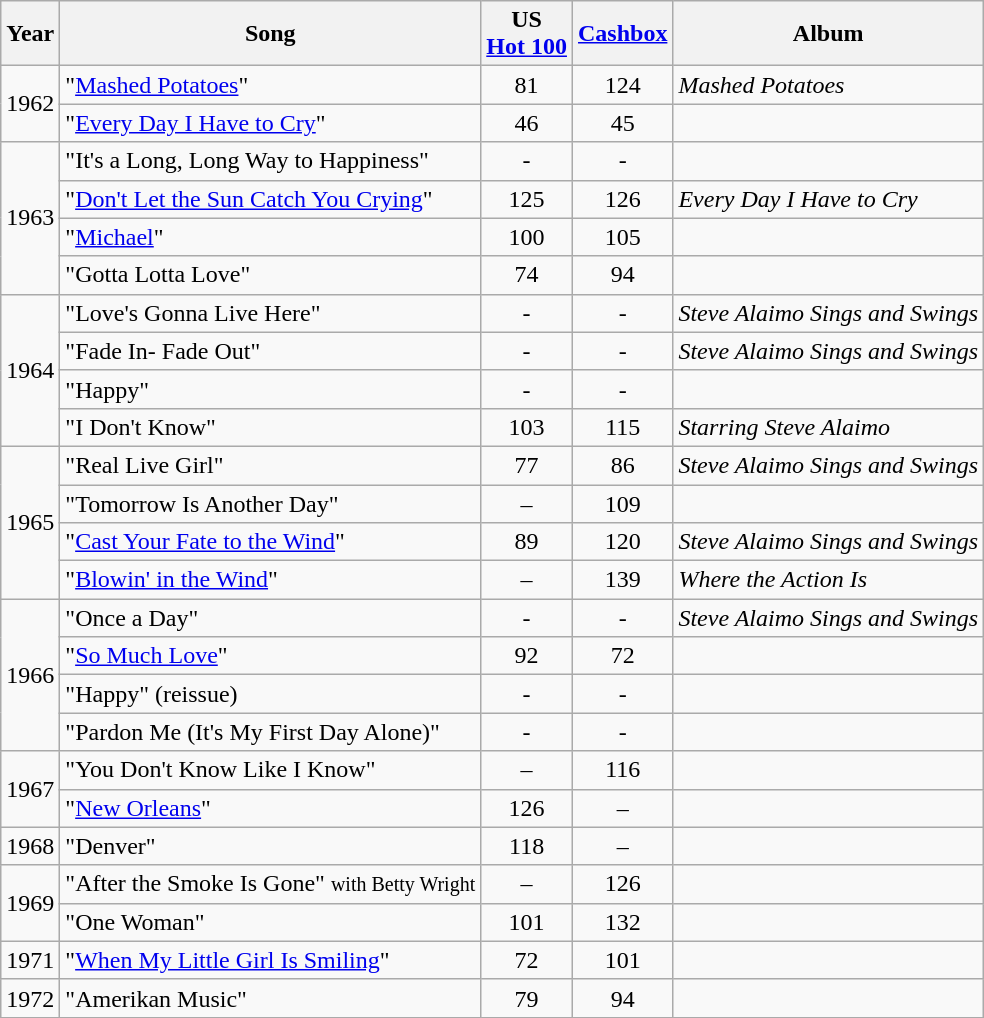<table class="wikitable">
<tr>
<th>Year</th>
<th>Song</th>
<th>US<br><a href='#'>Hot 100</a></th>
<th><a href='#'>Cashbox</a></th>
<th>Album</th>
</tr>
<tr>
<td rowspan="2">1962</td>
<td>"<a href='#'>Mashed Potatoes</a>"</td>
<td style="text-align:center;">81</td>
<td style="text-align:center;">124</td>
<td><em>Mashed Potatoes</em></td>
</tr>
<tr>
<td>"<a href='#'>Every Day I Have to Cry</a>"</td>
<td style="text-align:center;">46</td>
<td style="text-align:center;">45</td>
<td></td>
</tr>
<tr>
<td rowspan="4">1963</td>
<td>"It's a Long, Long Way to Happiness"</td>
<td style="text-align:center;">-</td>
<td style="text-align:center;">-</td>
<td></td>
</tr>
<tr>
<td>"<a href='#'>Don't Let the Sun Catch You Crying</a>"</td>
<td style="text-align:center;">125</td>
<td style="text-align:center;">126</td>
<td><em>Every Day I Have to Cry</em></td>
</tr>
<tr>
<td>"<a href='#'>Michael</a>"</td>
<td style="text-align:center;">100</td>
<td style="text-align:center;">105</td>
<td></td>
</tr>
<tr>
<td>"Gotta Lotta Love"</td>
<td style="text-align:center;">74</td>
<td style="text-align:center;">94</td>
<td></td>
</tr>
<tr>
<td rowspan="4">1964</td>
<td>"Love's Gonna Live Here"</td>
<td style="text-align:center;">-</td>
<td style="text-align:center;">-</td>
<td><em>Steve Alaimo Sings and Swings</em></td>
</tr>
<tr>
<td>"Fade In- Fade Out"</td>
<td style="text-align:center;">-</td>
<td style="text-align:center;">-</td>
<td><em>Steve Alaimo Sings and Swings</em></td>
</tr>
<tr>
<td>"Happy"</td>
<td style="text-align:center;">-</td>
<td style="text-align:center;">-</td>
<td></td>
</tr>
<tr>
<td>"I Don't Know"</td>
<td style="text-align:center;">103</td>
<td style="text-align:center;">115</td>
<td><em>Starring Steve Alaimo</em></td>
</tr>
<tr>
<td rowspan="4">1965</td>
<td>"Real Live Girl"</td>
<td style="text-align:center;">77</td>
<td style="text-align:center;">86</td>
<td><em>Steve Alaimo Sings and Swings</em></td>
</tr>
<tr>
<td>"Tomorrow Is Another Day"</td>
<td style="text-align:center;">–</td>
<td style="text-align:center;">109</td>
<td></td>
</tr>
<tr>
<td>"<a href='#'>Cast Your Fate to the Wind</a>"</td>
<td style="text-align:center;">89</td>
<td style="text-align:center;">120</td>
<td><em>Steve Alaimo Sings and Swings</em></td>
</tr>
<tr>
<td>"<a href='#'>Blowin' in the Wind</a>"</td>
<td style="text-align:center;">–</td>
<td style="text-align:center;">139</td>
<td><em>Where the Action Is</em></td>
</tr>
<tr>
<td rowspan="4">1966</td>
<td>"Once a Day"</td>
<td style="text-align:center;">-</td>
<td style="text-align:center;">-</td>
<td><em>Steve Alaimo Sings and Swings</em></td>
</tr>
<tr>
<td>"<a href='#'>So Much Love</a>"</td>
<td style="text-align:center;">92</td>
<td style="text-align:center;">72</td>
<td></td>
</tr>
<tr>
<td>"Happy" (reissue)</td>
<td style="text-align:center;">-</td>
<td style="text-align:center;">-</td>
<td></td>
</tr>
<tr>
<td>"Pardon Me (It's My First Day Alone)"</td>
<td style="text-align:center;">-</td>
<td style="text-align:center;">-</td>
<td></td>
</tr>
<tr>
<td rowspan="2">1967</td>
<td>"You Don't Know Like I Know"</td>
<td style="text-align:center;">–</td>
<td style="text-align:center;">116</td>
<td></td>
</tr>
<tr>
<td>"<a href='#'>New Orleans</a>"</td>
<td style="text-align:center;">126</td>
<td style="text-align:center;">–</td>
<td></td>
</tr>
<tr>
<td>1968</td>
<td>"Denver"</td>
<td style="text-align:center;">118</td>
<td style="text-align:center;">–</td>
<td></td>
</tr>
<tr>
<td rowspan="2">1969</td>
<td>"After the Smoke Is Gone" <small>with Betty Wright</small></td>
<td style="text-align:center;">–</td>
<td style="text-align:center;">126</td>
<td></td>
</tr>
<tr>
<td>"One Woman"</td>
<td style="text-align:center;">101</td>
<td style="text-align:center;">132</td>
<td></td>
</tr>
<tr>
<td>1971</td>
<td>"<a href='#'>When My Little Girl Is Smiling</a>"</td>
<td style="text-align:center;">72</td>
<td style="text-align:center;">101</td>
<td></td>
</tr>
<tr>
<td>1972</td>
<td>"Amerikan Music"</td>
<td style="text-align:center;">79</td>
<td style="text-align:center;">94</td>
<td></td>
</tr>
<tr>
</tr>
</table>
